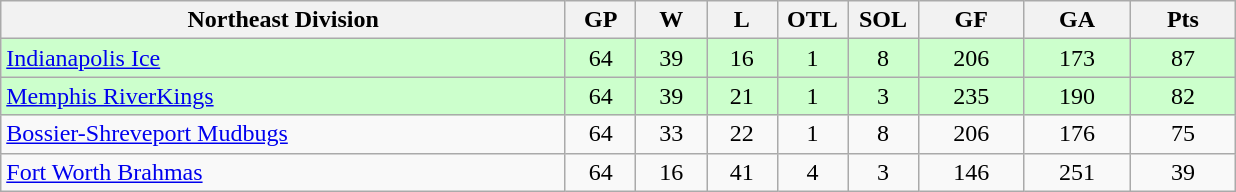<table class="wikitable">
<tr>
<th width="40%" bgcolor="#e0e0e0">Northeast Division</th>
<th width="5%" bgcolor="#e0e0e0">GP</th>
<th width="5%" bgcolor="#e0e0e0">W</th>
<th width="5%" bgcolor="#e0e0e0">L</th>
<th width="5%" bgcolor="#e0e0e0">OTL</th>
<th width="5%" bgcolor="#e0e0e0">SOL</th>
<th width="7.5%" bgcolor="#e0e0e0">GF</th>
<th width="7.5%" bgcolor="#e0e0e0">GA</th>
<th width="7.5%" bgcolor="#e0e0e0">Pts</th>
</tr>
<tr align="center" bgcolor="#CCFFCC">
<td align="left"><a href='#'>Indianapolis Ice</a></td>
<td>64</td>
<td>39</td>
<td>16</td>
<td>1</td>
<td>8</td>
<td>206</td>
<td>173</td>
<td>87</td>
</tr>
<tr align="center" bgcolor="#CCFFCC">
<td align="left"><a href='#'>Memphis RiverKings</a></td>
<td>64</td>
<td>39</td>
<td>21</td>
<td>1</td>
<td>3</td>
<td>235</td>
<td>190</td>
<td>82</td>
</tr>
<tr align="center">
<td align="left"><a href='#'>Bossier-Shreveport Mudbugs</a></td>
<td>64</td>
<td>33</td>
<td>22</td>
<td>1</td>
<td>8</td>
<td>206</td>
<td>176</td>
<td>75</td>
</tr>
<tr align="center">
<td align="left"><a href='#'>Fort Worth Brahmas</a></td>
<td>64</td>
<td>16</td>
<td>41</td>
<td>4</td>
<td>3</td>
<td>146</td>
<td>251</td>
<td>39</td>
</tr>
</table>
